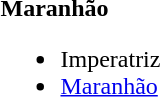<table>
<tr>
<td><strong>Maranhão</strong><br><ul><li>Imperatriz</li><li><a href='#'>Maranhão</a></li></ul></td>
</tr>
</table>
